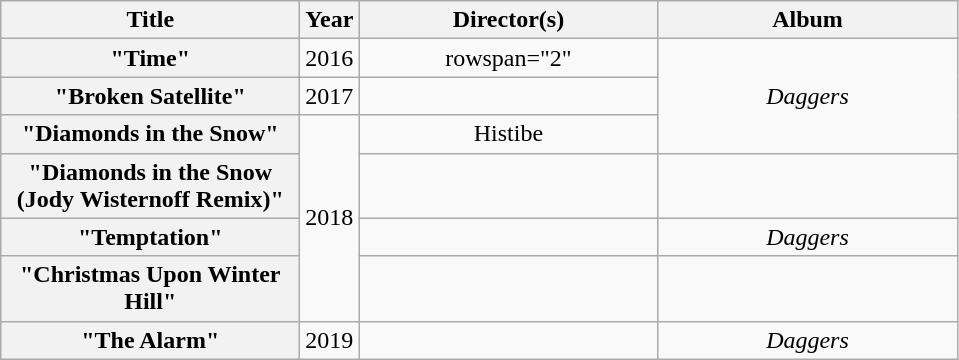<table class="wikitable plainrowheaders" style="text-align:center;">
<tr>
<th scope="col" style="width:12em;">Title</th>
<th scope="col">Year</th>
<th scope="col" style="width:12em;">Director(s)</th>
<th scope="col" style="width:12em;">Album</th>
</tr>
<tr>
<th scope="row">"Time"</th>
<td>2016</td>
<td>rowspan="2" </td>
<td rowspan="3"><em>Daggers</em></td>
</tr>
<tr>
<th scope="row">"Broken Satellite"</th>
<td>2017</td>
</tr>
<tr>
<th scope="row">"Diamonds in the Snow"</th>
<td rowspan="4">2018</td>
<td>Histibe</td>
</tr>
<tr>
<th scope="row">"Diamonds in the Snow (Jody Wisternoff Remix)"</th>
<td></td>
<td></td>
</tr>
<tr>
<th scope="row">"Temptation"</th>
<td></td>
<td><em>Daggers</em></td>
</tr>
<tr>
<th scope="row">"Christmas Upon Winter Hill"</th>
<td></td>
<td></td>
</tr>
<tr>
<th scope="row">"The Alarm"</th>
<td>2019</td>
<td></td>
<td><em>Daggers</em></td>
</tr>
</table>
